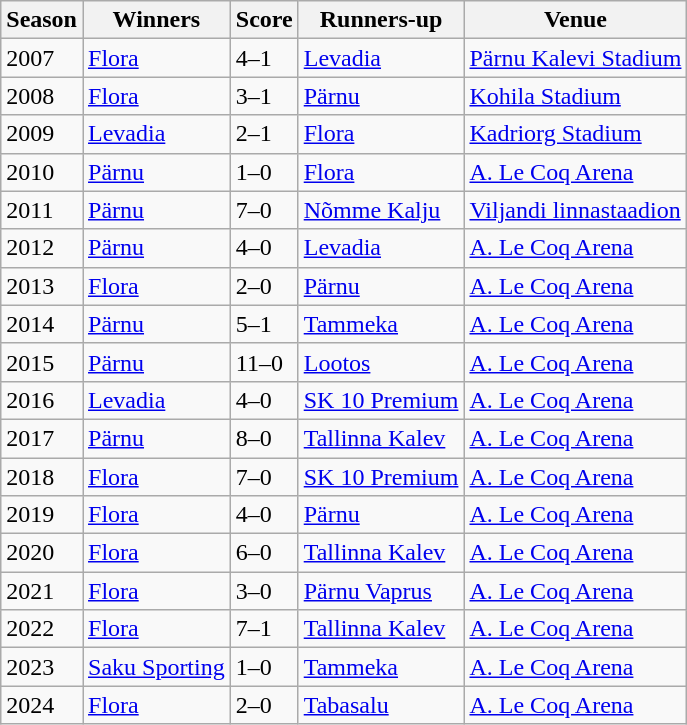<table class="wikitable">
<tr>
<th>Season</th>
<th>Winners</th>
<th>Score</th>
<th>Runners-up</th>
<th>Venue</th>
</tr>
<tr>
<td>2007</td>
<td><a href='#'>Flora</a></td>
<td>4–1</td>
<td><a href='#'>Levadia</a></td>
<td><a href='#'>Pärnu Kalevi Stadium</a></td>
</tr>
<tr>
<td>2008</td>
<td><a href='#'>Flora</a></td>
<td>3–1</td>
<td><a href='#'>Pärnu</a></td>
<td><a href='#'>Kohila Stadium</a></td>
</tr>
<tr>
<td>2009</td>
<td><a href='#'>Levadia</a></td>
<td>2–1</td>
<td><a href='#'>Flora</a></td>
<td><a href='#'>Kadriorg Stadium</a></td>
</tr>
<tr>
<td>2010</td>
<td><a href='#'>Pärnu</a></td>
<td>1–0</td>
<td><a href='#'>Flora</a></td>
<td><a href='#'>A. Le Coq Arena</a></td>
</tr>
<tr>
<td>2011</td>
<td><a href='#'>Pärnu</a></td>
<td>7–0</td>
<td><a href='#'>Nõmme Kalju</a></td>
<td><a href='#'>Viljandi linnastaadion</a></td>
</tr>
<tr>
<td>2012</td>
<td><a href='#'>Pärnu</a></td>
<td>4–0</td>
<td><a href='#'>Levadia</a></td>
<td><a href='#'>A. Le Coq Arena</a></td>
</tr>
<tr>
<td>2013</td>
<td><a href='#'>Flora</a></td>
<td>2–0</td>
<td><a href='#'>Pärnu</a></td>
<td><a href='#'>A. Le Coq Arena</a></td>
</tr>
<tr>
<td>2014</td>
<td><a href='#'>Pärnu</a></td>
<td>5–1</td>
<td><a href='#'>Tammeka</a></td>
<td><a href='#'>A. Le Coq Arena</a></td>
</tr>
<tr>
<td>2015</td>
<td><a href='#'>Pärnu</a></td>
<td>11–0</td>
<td><a href='#'>Lootos</a></td>
<td><a href='#'>A. Le Coq Arena</a></td>
</tr>
<tr>
<td>2016</td>
<td><a href='#'>Levadia</a></td>
<td>4–0</td>
<td><a href='#'>SK 10 Premium</a></td>
<td><a href='#'>A. Le Coq Arena</a></td>
</tr>
<tr>
<td>2017</td>
<td><a href='#'>Pärnu</a></td>
<td>8–0</td>
<td><a href='#'>Tallinna Kalev</a></td>
<td><a href='#'>A. Le Coq Arena</a></td>
</tr>
<tr>
<td>2018</td>
<td><a href='#'>Flora</a></td>
<td>7–0</td>
<td><a href='#'>SK 10 Premium</a></td>
<td><a href='#'>A. Le Coq Arena</a></td>
</tr>
<tr>
<td>2019</td>
<td><a href='#'>Flora</a></td>
<td>4–0</td>
<td><a href='#'>Pärnu</a></td>
<td><a href='#'>A. Le Coq Arena</a></td>
</tr>
<tr>
<td>2020</td>
<td><a href='#'>Flora</a></td>
<td>6–0</td>
<td><a href='#'>Tallinna Kalev</a></td>
<td><a href='#'>A. Le Coq Arena</a></td>
</tr>
<tr>
<td>2021</td>
<td><a href='#'>Flora</a></td>
<td>3–0</td>
<td><a href='#'>Pärnu Vaprus</a></td>
<td><a href='#'>A. Le Coq Arena</a></td>
</tr>
<tr>
<td>2022</td>
<td><a href='#'>Flora</a></td>
<td>7–1</td>
<td><a href='#'>Tallinna Kalev</a></td>
<td><a href='#'>A. Le Coq Arena</a></td>
</tr>
<tr>
<td>2023</td>
<td><a href='#'>Saku Sporting</a></td>
<td>1–0</td>
<td><a href='#'>Tammeka</a></td>
<td><a href='#'>A. Le Coq Arena</a></td>
</tr>
<tr>
<td>2024</td>
<td><a href='#'>Flora</a></td>
<td>2–0</td>
<td><a href='#'>Tabasalu</a></td>
<td><a href='#'>A. Le Coq Arena</a></td>
</tr>
</table>
